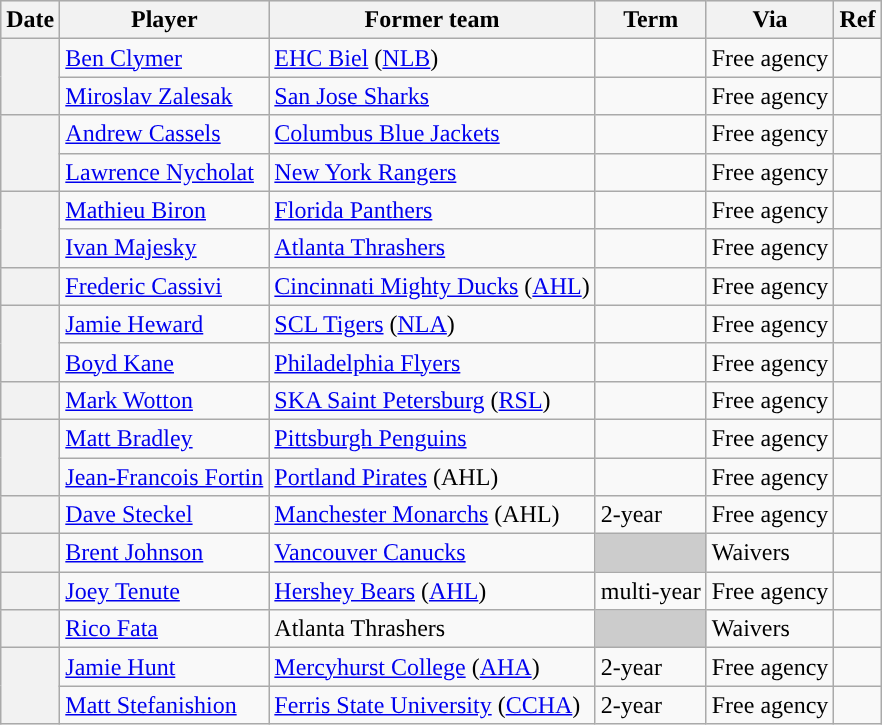<table class="wikitable plainrowheaders">
<tr style="background:#ddd; text-align:center;">
<th>Date</th>
<th>Player</th>
<th>Former team</th>
<th>Term</th>
<th>Via</th>
<th>Ref</th>
</tr>
<tr>
<th scope="row" rowspan=2></th>
<td><a href='#'>Ben Clymer</a></td>
<td><a href='#'>EHC Biel</a> (<a href='#'>NLB</a>)</td>
<td></td>
<td>Free agency</td>
<td></td>
</tr>
<tr>
<td><a href='#'>Miroslav Zalesak</a></td>
<td><a href='#'>San Jose Sharks</a></td>
<td></td>
<td>Free agency</td>
<td></td>
</tr>
<tr>
<th scope="row" rowspan=2></th>
<td><a href='#'>Andrew Cassels</a></td>
<td><a href='#'>Columbus Blue Jackets</a></td>
<td></td>
<td>Free agency</td>
<td></td>
</tr>
<tr>
<td><a href='#'>Lawrence Nycholat</a></td>
<td><a href='#'>New York Rangers</a></td>
<td></td>
<td>Free agency</td>
<td></td>
</tr>
<tr>
<th scope="row" rowspan=2></th>
<td><a href='#'>Mathieu Biron</a></td>
<td><a href='#'>Florida Panthers</a></td>
<td></td>
<td>Free agency</td>
<td></td>
</tr>
<tr>
<td><a href='#'>Ivan Majesky</a></td>
<td><a href='#'>Atlanta Thrashers</a></td>
<td></td>
<td>Free agency</td>
<td></td>
</tr>
<tr>
<th scope="row"></th>
<td><a href='#'>Frederic Cassivi</a></td>
<td><a href='#'>Cincinnati Mighty Ducks</a> (<a href='#'>AHL</a>)</td>
<td></td>
<td>Free agency</td>
<td></td>
</tr>
<tr>
<th scope="row" rowspan=2></th>
<td><a href='#'>Jamie Heward</a></td>
<td><a href='#'>SCL Tigers</a> (<a href='#'>NLA</a>)</td>
<td></td>
<td>Free agency</td>
<td></td>
</tr>
<tr>
<td><a href='#'>Boyd Kane</a></td>
<td><a href='#'>Philadelphia Flyers</a></td>
<td></td>
<td>Free agency</td>
<td></td>
</tr>
<tr>
<th scope="row"></th>
<td><a href='#'>Mark Wotton</a></td>
<td><a href='#'>SKA Saint Petersburg</a> (<a href='#'>RSL</a>)</td>
<td></td>
<td>Free agency</td>
<td></td>
</tr>
<tr>
<th scope="row" rowspan=2></th>
<td><a href='#'>Matt Bradley</a></td>
<td><a href='#'>Pittsburgh Penguins</a></td>
<td></td>
<td>Free agency</td>
<td></td>
</tr>
<tr>
<td><a href='#'>Jean-Francois Fortin</a></td>
<td><a href='#'>Portland Pirates</a> (AHL)</td>
<td></td>
<td>Free agency</td>
<td></td>
</tr>
<tr>
<th scope="row"></th>
<td><a href='#'>Dave Steckel</a></td>
<td><a href='#'>Manchester Monarchs</a> (AHL)</td>
<td>2-year</td>
<td>Free agency</td>
<td></td>
</tr>
<tr>
<th scope="row"></th>
<td><a href='#'>Brent Johnson</a></td>
<td><a href='#'>Vancouver Canucks</a></td>
<td style="background:#ccc"></td>
<td>Waivers</td>
<td></td>
</tr>
<tr>
<th scope="row"></th>
<td><a href='#'>Joey Tenute</a></td>
<td><a href='#'>Hershey Bears</a> (<a href='#'>AHL</a>)</td>
<td>multi-year</td>
<td>Free agency</td>
<td></td>
</tr>
<tr>
<th scope="row"></th>
<td><a href='#'>Rico Fata</a></td>
<td>Atlanta Thrashers</td>
<td style="background:#ccc"></td>
<td>Waivers</td>
<td></td>
</tr>
<tr>
<th scope="row" rowspan=2></th>
<td><a href='#'>Jamie Hunt</a></td>
<td><a href='#'>Mercyhurst College</a> (<a href='#'>AHA</a>)</td>
<td>2-year</td>
<td>Free agency</td>
<td></td>
</tr>
<tr>
<td><a href='#'>Matt Stefanishion</a></td>
<td><a href='#'>Ferris State University</a> (<a href='#'>CCHA</a>)</td>
<td>2-year</td>
<td>Free agency</td>
<td></td>
</tr>
</table>
